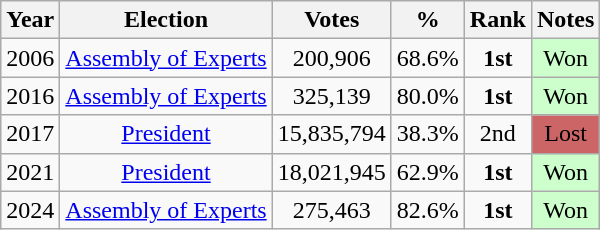<table class="wikitable" style="text-align:center;">
<tr>
<th>Year</th>
<th>Election</th>
<th>Votes</th>
<th>%</th>
<th>Rank</th>
<th>Notes</th>
</tr>
<tr>
<td>2006</td>
<td><a href='#'>Assembly of Experts</a></td>
<td>200,906</td>
<td>68.6%</td>
<td><strong>1st</strong></td>
<td style="background-color:#CCFFCC">Won</td>
</tr>
<tr>
<td>2016</td>
<td><a href='#'>Assembly of Experts</a></td>
<td> 325,139</td>
<td> 80.0%</td>
<td><strong>1st</strong></td>
<td style="background-color:#CCFFCC">Won</td>
</tr>
<tr>
<td>2017</td>
<td><a href='#'>President</a></td>
<td>15,835,794</td>
<td>38.3%</td>
<td>2nd</td>
<td style="background:#c66;">Lost</td>
</tr>
<tr>
<td>2021</td>
<td><a href='#'>President</a></td>
<td> 18,021,945</td>
<td> 62.9%</td>
<td><strong>1st</strong></td>
<td style="background-color:#CCFFCC">Won</td>
</tr>
<tr>
<td>2024</td>
<td><a href='#'>Assembly of Experts</a></td>
<td> 275,463</td>
<td> 82.6%</td>
<td><strong>1st</strong></td>
<td style="background-color:#CCFFCC">Won</td>
</tr>
</table>
